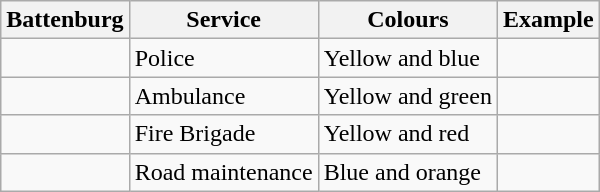<table class="wikitable">
<tr>
<th>Battenburg</th>
<th>Service</th>
<th>Colours</th>
<th>Example</th>
</tr>
<tr>
<td></td>
<td>Police</td>
<td>Yellow and blue</td>
<td></td>
</tr>
<tr>
<td></td>
<td>Ambulance</td>
<td>Yellow and green</td>
<td></td>
</tr>
<tr>
<td></td>
<td>Fire Brigade</td>
<td>Yellow and red</td>
<td></td>
</tr>
<tr>
<td></td>
<td>Road maintenance</td>
<td>Blue and orange</td>
<td></td>
</tr>
</table>
